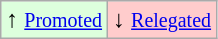<table class="wikitable" align="center">
<tr>
<td style="background:#ddffdd">↑ <small><a href='#'>Promoted</a></small></td>
<td style="background:#ffcccc">↓ <small><a href='#'>Relegated</a></small></td>
</tr>
</table>
